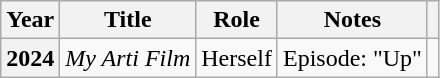<table class="wikitable plainrowheaders">
<tr>
<th scope="col">Year</th>
<th scope="col">Title</th>
<th scope="col">Role</th>
<th scope="col">Notes</th>
<th class="unsortable" scope="col"></th>
</tr>
<tr>
<th scope="row">2024</th>
<td><em>My Arti Film</em></td>
<td>Herself</td>
<td>Episode: "Up"</td>
<td style="text-align:center"></td>
</tr>
</table>
